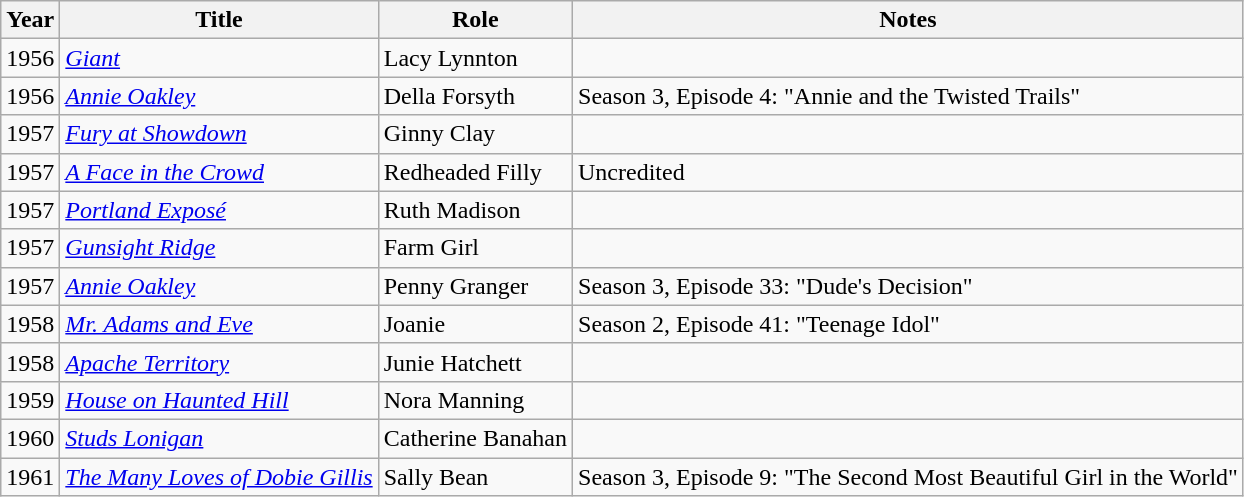<table class="wikitable">
<tr>
<th>Year</th>
<th>Title</th>
<th>Role</th>
<th>Notes</th>
</tr>
<tr>
<td>1956</td>
<td><em><a href='#'>Giant</a></em></td>
<td>Lacy Lynnton</td>
<td></td>
</tr>
<tr>
<td>1956</td>
<td><em><a href='#'>Annie Oakley</a></em></td>
<td>Della Forsyth</td>
<td>Season 3, Episode 4: "Annie and the Twisted Trails"</td>
</tr>
<tr>
<td>1957</td>
<td><em><a href='#'>Fury at Showdown</a></em></td>
<td>Ginny Clay</td>
<td></td>
</tr>
<tr>
<td>1957</td>
<td><em><a href='#'>A Face in the Crowd</a></em></td>
<td>Redheaded Filly</td>
<td>Uncredited</td>
</tr>
<tr>
<td>1957</td>
<td><em><a href='#'>Portland Exposé</a></em></td>
<td>Ruth Madison</td>
<td></td>
</tr>
<tr>
<td>1957</td>
<td><em><a href='#'>Gunsight Ridge</a></em></td>
<td>Farm Girl</td>
<td></td>
</tr>
<tr>
<td>1957</td>
<td><em><a href='#'>Annie Oakley</a></em></td>
<td>Penny Granger</td>
<td>Season 3, Episode 33: "Dude's Decision"</td>
</tr>
<tr>
<td>1958</td>
<td><em><a href='#'>Mr. Adams and Eve</a></em></td>
<td>Joanie</td>
<td>Season 2, Episode 41: "Teenage Idol"</td>
</tr>
<tr>
<td>1958</td>
<td><em><a href='#'>Apache Territory</a></em></td>
<td>Junie Hatchett</td>
<td></td>
</tr>
<tr>
<td>1959</td>
<td><em><a href='#'>House on Haunted Hill</a></em></td>
<td>Nora Manning</td>
<td></td>
</tr>
<tr>
<td>1960</td>
<td><em><a href='#'>Studs Lonigan</a></em></td>
<td>Catherine Banahan</td>
<td></td>
</tr>
<tr>
<td>1961</td>
<td><em><a href='#'>The Many Loves of Dobie Gillis</a></em></td>
<td>Sally Bean</td>
<td>Season 3, Episode 9: "The Second Most Beautiful Girl in the World"</td>
</tr>
</table>
